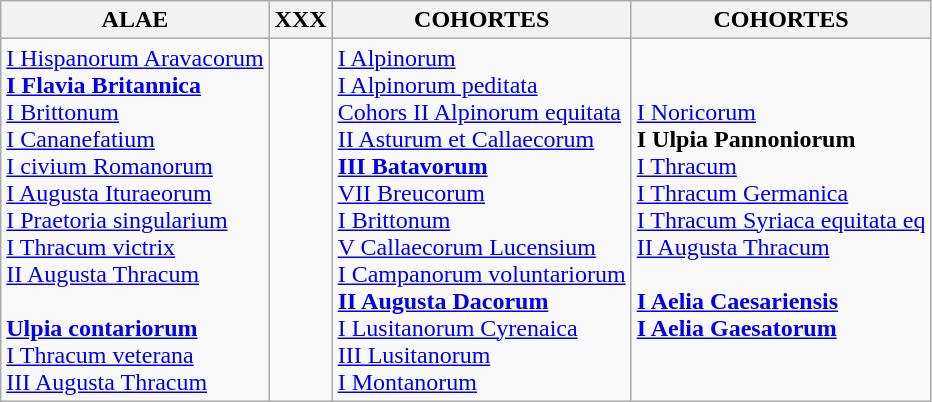<table class=wikitable>
<tr>
<th>ALAE</th>
<th>XXX</th>
<th>COHORTES</th>
<th>COHORTES</th>
</tr>
<tr>
<td><a href='#'>I Hispanorum Aravacorum</a><br><strong><a href='#'>I Flavia Britannica</a> </strong><br><a href='#'>I Brittonum</a> <br><a href='#'>I Cananefatium</a><br><a href='#'>I civium Romanorum</a> <br><a href='#'>I Augusta Ituraeorum</a><br><a href='#'>I Praetoria singularium</a> <br><a href='#'>I Thracum victrix</a><br><a href='#'>II Augusta Thracum</a><br><br><strong><a href='#'>Ulpia contariorum</a></strong><br><a href='#'>I Thracum veterana</a>  <br><a href='#'>III Augusta Thracum</a>  </td>
<td></td>
<td><a href='#'>I Alpinorum</a> <br><a href='#'>I Alpinorum peditata</a><br><a href='#'>Cohors II Alpinorum equitata</a><br><a href='#'>II Asturum et Callaecorum</a> <br><strong><a href='#'>III Batavorum</a> </strong><br><a href='#'>VII Breucorum</a>  <br><a href='#'>I Brittonum</a><br><a href='#'>V Callaecorum Lucensium</a> <br><a href='#'>I Campanorum voluntariorum</a> <br><strong><a href='#'>II Augusta Dacorum</a> </strong><br><a href='#'>I Lusitanorum Cyrenaica</a><br><a href='#'>III Lusitanorum</a><br><a href='#'>I Montanorum </a></td>
<td><a href='#'>I Noricorum </a><br><strong>I Ulpia Pannoniorum </strong><br><a href='#'>I Thracum</a> <br><a href='#'>I Thracum Germanica</a><br><a href='#'>I Thracum Syriaca equitata eq</a><br><a href='#'>II Augusta Thracum</a> <br><br><strong><a href='#'>I Aelia Caesariensis</a>  </strong><br><strong><a href='#'>I Aelia Gaesatorum  </a></strong></td>
</tr>
</table>
